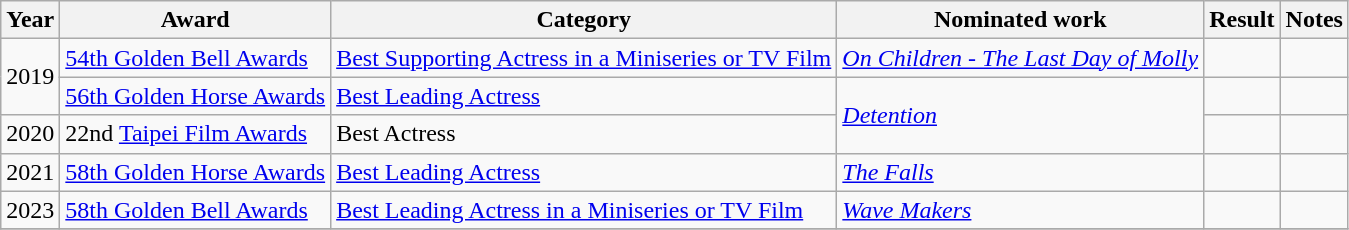<table class="wikitable sortable">
<tr>
<th>Year</th>
<th>Award</th>
<th>Category</th>
<th>Nominated work</th>
<th>Result</th>
<th>Notes</th>
</tr>
<tr>
<td rowspan="2">2019</td>
<td><a href='#'>54th Golden Bell Awards</a></td>
<td><a href='#'>Best Supporting Actress in a Miniseries or TV Film</a></td>
<td><em><a href='#'>On Children - The Last Day of Molly</a></em></td>
<td></td>
<td></td>
</tr>
<tr>
<td><a href='#'>56th Golden Horse Awards</a></td>
<td><a href='#'>Best Leading Actress</a></td>
<td rowspan="2"><em><a href='#'>Detention</a></em></td>
<td></td>
<td></td>
</tr>
<tr>
<td>2020</td>
<td>22nd <a href='#'>Taipei Film Awards</a></td>
<td>Best Actress</td>
<td></td>
<td></td>
</tr>
<tr>
<td>2021</td>
<td><a href='#'>58th Golden Horse Awards</a></td>
<td><a href='#'>Best Leading Actress</a></td>
<td><em><a href='#'>The Falls</a></em></td>
<td></td>
<td></td>
</tr>
<tr>
<td rowspan="1">2023</td>
<td><a href='#'>58th Golden Bell Awards</a></td>
<td><a href='#'>Best Leading Actress in a Miniseries or TV Film</a></td>
<td><em><a href='#'>Wave Makers</a></em></td>
<td></td>
<td></td>
</tr>
<tr>
</tr>
</table>
